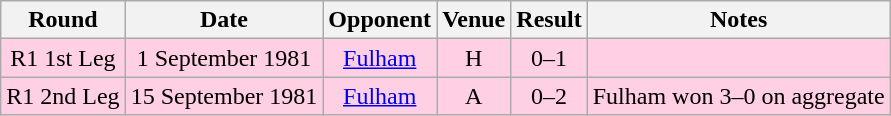<table class="wikitable" style="text-align:center">
<tr>
<th>Round</th>
<th>Date</th>
<th>Opponent</th>
<th>Venue</th>
<th>Result</th>
<th>Notes</th>
</tr>
<tr style="background-color: #ffd0e3;">
<td>R1 1st Leg</td>
<td>1 September 1981</td>
<td><a href='#'>Fulham</a></td>
<td>H</td>
<td>0–1</td>
<td></td>
</tr>
<tr style="background-color: #ffd0e3;">
<td>R1 2nd Leg</td>
<td>15 September 1981</td>
<td><a href='#'>Fulham</a></td>
<td>A</td>
<td>0–2</td>
<td>Fulham won 3–0 on aggregate</td>
</tr>
</table>
